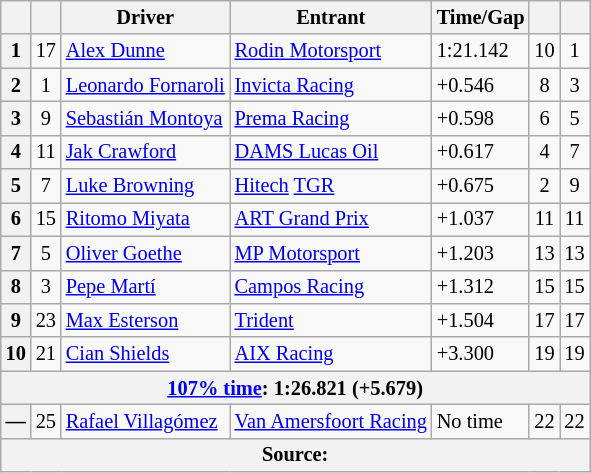<table class="wikitable" style="font-size:85%">
<tr>
<th scope="col"></th>
<th scope="col"></th>
<th scope="col">Driver</th>
<th scope="col">Entrant</th>
<th scope="col">Time/Gap</th>
<th scope="col"></th>
<th scope="col"></th>
</tr>
<tr>
<th>1</th>
<td align="center">17</td>
<td> <a href='#'>Alex Dunne</a></td>
<td><a href='#'>Rodin Motorsport</a></td>
<td>1:21.142</td>
<td align="center">10</td>
<td align="center">1</td>
</tr>
<tr>
<th>2</th>
<td align="center">1</td>
<td> <a href='#'>Leonardo Fornaroli</a></td>
<td><a href='#'>Invicta Racing</a></td>
<td>+0.546</td>
<td align="center">8</td>
<td align="center">3</td>
</tr>
<tr>
<th>3</th>
<td align="center">9</td>
<td> <a href='#'>Sebastián Montoya</a></td>
<td><a href='#'>Prema Racing</a></td>
<td>+0.598</td>
<td align="center">6</td>
<td align="center">5</td>
</tr>
<tr>
<th>4</th>
<td align="center">11</td>
<td> <a href='#'>Jak Crawford</a></td>
<td><a href='#'>DAMS Lucas Oil</a></td>
<td>+0.617</td>
<td align="center">4</td>
<td align="center">7</td>
</tr>
<tr>
<th>5</th>
<td align="center">7</td>
<td> <a href='#'>Luke Browning</a></td>
<td><a href='#'>Hitech</a> <a href='#'>TGR</a></td>
<td>+0.675</td>
<td align="center">2</td>
<td align="center">9</td>
</tr>
<tr>
<th>6</th>
<td align="center">15</td>
<td> <a href='#'>Ritomo Miyata</a></td>
<td><a href='#'>ART Grand Prix</a></td>
<td>+1.037</td>
<td align="center">11</td>
<td align="center">11</td>
</tr>
<tr>
<th>7</th>
<td align="center">5</td>
<td> <a href='#'>Oliver Goethe</a></td>
<td><a href='#'>MP Motorsport</a></td>
<td>+1.203</td>
<td align="center">13</td>
<td align="center">13</td>
</tr>
<tr>
<th>8</th>
<td align="center">3</td>
<td> <a href='#'>Pepe Martí</a></td>
<td><a href='#'>Campos Racing</a></td>
<td>+1.312</td>
<td align="center">15</td>
<td align="center">15</td>
</tr>
<tr>
<th>9</th>
<td align="center">23</td>
<td> <a href='#'>Max Esterson</a></td>
<td><a href='#'>Trident</a></td>
<td>+1.504</td>
<td align="center">17</td>
<td align="center">17</td>
</tr>
<tr>
<th>10</th>
<td align="center">21</td>
<td> <a href='#'>Cian Shields</a></td>
<td><a href='#'>AIX Racing</a></td>
<td>+3.300</td>
<td align="center">19</td>
<td align="center">19</td>
</tr>
<tr>
<th colspan="7"><a href='#'>107% time</a>: 1:26.821 (+5.679)</th>
</tr>
<tr>
<th>—</th>
<td align="center">25</td>
<td> <a href='#'>Rafael Villagómez</a></td>
<td><a href='#'>Van Amersfoort Racing</a></td>
<td>No time</td>
<td align="center">22</td>
<td align="center">22</td>
</tr>
<tr>
<th colspan="7">Source:</th>
</tr>
</table>
